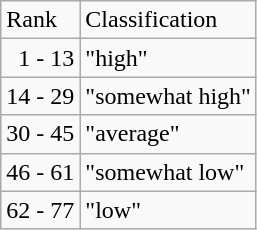<table class="wikitable" ---valign=top>
<tr>
<td>Rank</td>
<td>Classification</td>
</tr>
<tr>
<td>  1 - 13</td>
<td>"high"</td>
</tr>
<tr>
<td>14 - 29</td>
<td>"somewhat high"</td>
</tr>
<tr>
<td>30 - 45</td>
<td>"average"</td>
</tr>
<tr>
<td>46 - 61</td>
<td>"somewhat low"</td>
</tr>
<tr>
<td>62 - 77</td>
<td>"low"</td>
</tr>
</table>
